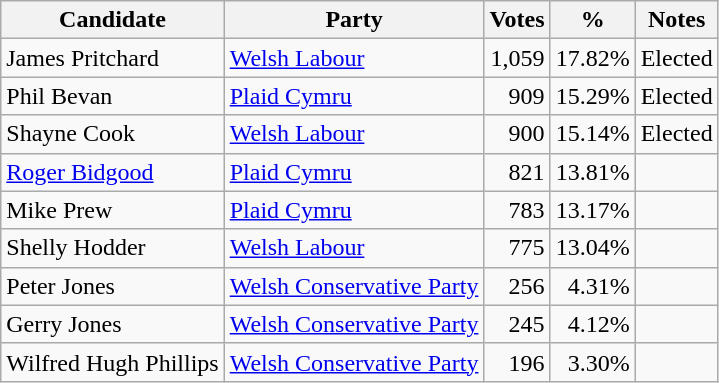<table class=wikitable style=text-align:right>
<tr>
<th>Candidate</th>
<th>Party</th>
<th>Votes</th>
<th>%</th>
<th>Notes</th>
</tr>
<tr>
<td align=left>James Pritchard</td>
<td align=left><a href='#'>Welsh Labour</a></td>
<td>1,059</td>
<td>17.82%</td>
<td align=left>Elected</td>
</tr>
<tr>
<td align=left>Phil Bevan</td>
<td align=left><a href='#'>Plaid Cymru</a></td>
<td>909</td>
<td>15.29%</td>
<td align=left>Elected</td>
</tr>
<tr>
<td align=left>Shayne Cook</td>
<td align=left><a href='#'>Welsh Labour</a></td>
<td>900</td>
<td>15.14%</td>
<td align=left>Elected</td>
</tr>
<tr>
<td align=left><a href='#'>Roger Bidgood</a></td>
<td align=left><a href='#'>Plaid Cymru</a></td>
<td>821</td>
<td>13.81%</td>
<td></td>
</tr>
<tr>
<td align=left>Mike Prew</td>
<td align=left><a href='#'>Plaid Cymru</a></td>
<td>783</td>
<td>13.17%</td>
<td></td>
</tr>
<tr>
<td align=left>Shelly Hodder</td>
<td align=left><a href='#'>Welsh Labour</a></td>
<td>775</td>
<td>13.04%</td>
<td></td>
</tr>
<tr>
<td align=left>Peter Jones</td>
<td align=left><a href='#'>Welsh Conservative Party</a></td>
<td>256</td>
<td>4.31%</td>
<td></td>
</tr>
<tr>
<td align=left>Gerry Jones</td>
<td align=left><a href='#'>Welsh Conservative Party</a></td>
<td>245</td>
<td>4.12%</td>
<td></td>
</tr>
<tr>
<td align=left>Wilfred Hugh Phillips</td>
<td align=left><a href='#'>Welsh Conservative Party</a></td>
<td>196</td>
<td>3.30%</td>
<td></td>
</tr>
</table>
